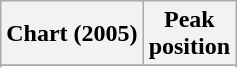<table class="wikitable sortable plainrowheaders" style="text-align:center">
<tr>
<th scope="col">Chart (2005)</th>
<th scope="col">Peak<br>position</th>
</tr>
<tr>
</tr>
<tr>
</tr>
<tr>
</tr>
<tr>
</tr>
</table>
